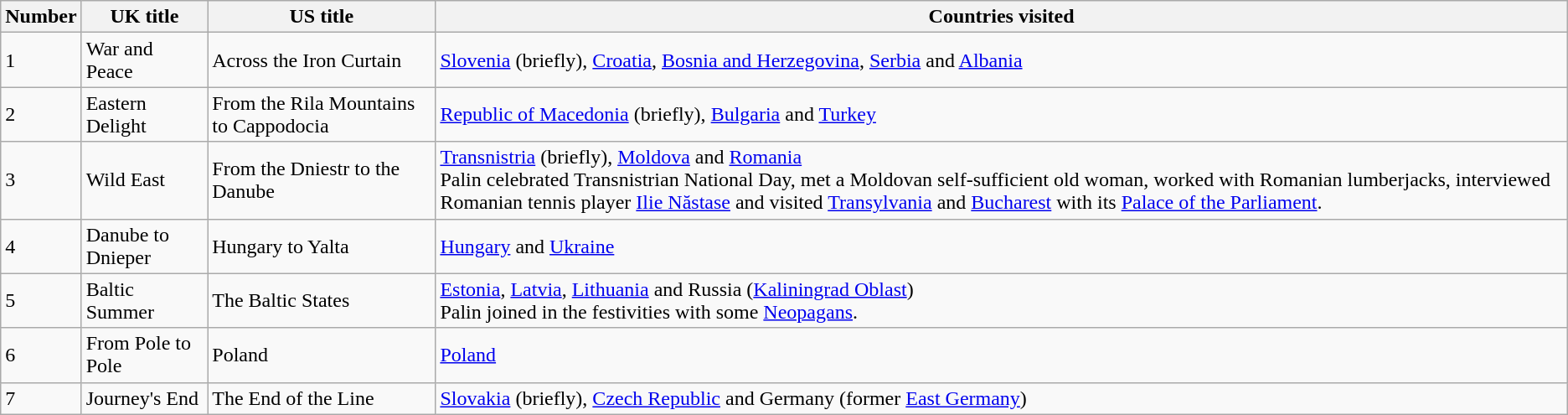<table class="wikitable">
<tr>
<th>Number</th>
<th>UK title</th>
<th>US title</th>
<th>Countries visited</th>
</tr>
<tr>
<td>1</td>
<td>War and Peace</td>
<td>Across the Iron Curtain</td>
<td><a href='#'>Slovenia</a> (briefly), <a href='#'>Croatia</a>, <a href='#'>Bosnia and Herzegovina</a>, <a href='#'>Serbia</a> and <a href='#'>Albania</a></td>
</tr>
<tr>
<td>2</td>
<td>Eastern Delight</td>
<td>From the Rila Mountains to Cappodocia</td>
<td><a href='#'>Republic of Macedonia</a> (briefly), <a href='#'>Bulgaria</a> and <a href='#'>Turkey</a></td>
</tr>
<tr>
<td>3</td>
<td>Wild East</td>
<td>From the Dniestr to the Danube</td>
<td><a href='#'>Transnistria</a> (briefly), <a href='#'>Moldova</a> and <a href='#'>Romania</a><br>Palin celebrated Transnistrian National Day, met a Moldovan self-sufficient old woman, worked with Romanian lumberjacks, interviewed Romanian tennis player <a href='#'>Ilie Năstase</a> and visited <a href='#'>Transylvania</a> and <a href='#'>Bucharest</a> with its <a href='#'>Palace of the Parliament</a>.</td>
</tr>
<tr>
<td>4</td>
<td>Danube to Dnieper</td>
<td>Hungary to Yalta</td>
<td><a href='#'>Hungary</a> and <a href='#'>Ukraine</a></td>
</tr>
<tr>
<td>5</td>
<td>Baltic Summer</td>
<td>The Baltic States</td>
<td><a href='#'>Estonia</a>, <a href='#'>Latvia</a>, <a href='#'>Lithuania</a> and Russia (<a href='#'>Kaliningrad Oblast</a>)<br> Palin joined in the festivities with some <a href='#'>Neopagans</a>.</td>
</tr>
<tr>
<td>6</td>
<td>From Pole to Pole</td>
<td>Poland</td>
<td><a href='#'>Poland</a></td>
</tr>
<tr>
<td>7</td>
<td>Journey's End</td>
<td>The End of the Line</td>
<td><a href='#'>Slovakia</a> (briefly), <a href='#'>Czech Republic</a> and Germany (former <a href='#'>East Germany</a>)</td>
</tr>
</table>
